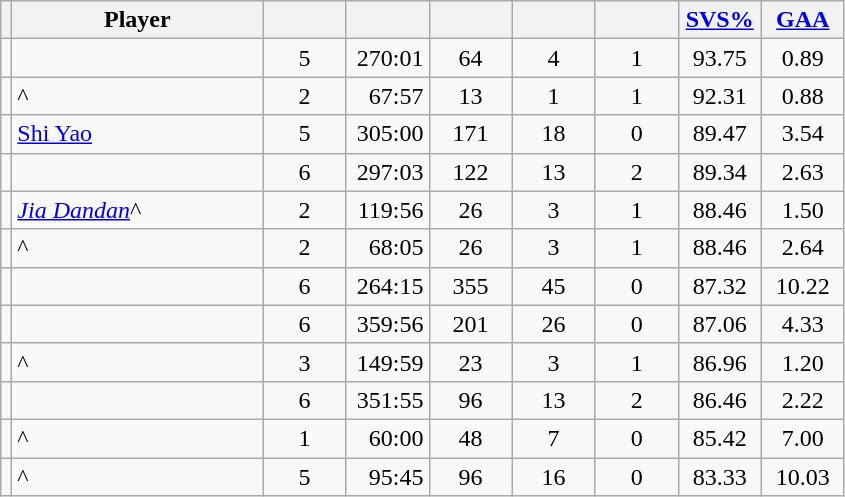<table class="wikitable sortable" style="text-align: center">
<tr>
<th></th>
<th style="width: 10em;">Player</th>
<th style="width: 3em;"></th>
<th style="width: 3em;"></th>
<th style="width: 3em;"></th>
<th style="width: 3em;"></th>
<th style="width: 3em;"></th>
<th style="width: 3em;"><a href='#'>SVS%</a></th>
<th style="width: 3em;"><a href='#'>GAA</a></th>
</tr>
<tr>
<td></td>
<td align="left"></td>
<td>5</td>
<td align="right">270:01</td>
<td>64</td>
<td>4</td>
<td>1</td>
<td>93.75</td>
<td>0.89</td>
</tr>
<tr>
<td></td>
<td align="left"><em></em>^</td>
<td>2</td>
<td align="right">67:57</td>
<td>13</td>
<td>1</td>
<td>1</td>
<td>92.31</td>
<td>0.88</td>
</tr>
<tr>
<td></td>
<td align="left"><a href='#'>Shi Yao</a></td>
<td>5</td>
<td align="right">305:00</td>
<td>171</td>
<td>18</td>
<td>0</td>
<td>89.47</td>
<td>3.54</td>
</tr>
<tr>
<td></td>
<td align="left"></td>
<td>6</td>
<td align="right">297:03</td>
<td>122</td>
<td>13</td>
<td>2</td>
<td>89.34</td>
<td>2.63</td>
</tr>
<tr>
<td></td>
<td align="left"><em><a href='#'>Jia Dandan</a></em>^</td>
<td>2</td>
<td align="right">119:56</td>
<td>26</td>
<td>3</td>
<td>1</td>
<td>88.46</td>
<td>1.50</td>
</tr>
<tr>
<td></td>
<td align="left"><em></em>^</td>
<td>2</td>
<td align="right">68:05</td>
<td>26</td>
<td>3</td>
<td>1</td>
<td>88.46</td>
<td>2.64</td>
</tr>
<tr>
<td></td>
<td align="left"></td>
<td>6</td>
<td align="right">264:15</td>
<td>355</td>
<td>45</td>
<td>0</td>
<td>87.32</td>
<td>10.22</td>
</tr>
<tr>
<td></td>
<td align="left"></td>
<td>6</td>
<td align="right">359:56</td>
<td>201</td>
<td>26</td>
<td>0</td>
<td>87.06</td>
<td>4.33</td>
</tr>
<tr>
<td></td>
<td align="left"><em></em>^</td>
<td>3</td>
<td align="right">149:59</td>
<td>23</td>
<td>3</td>
<td>1</td>
<td>86.96</td>
<td>1.20</td>
</tr>
<tr>
<td></td>
<td align="left"></td>
<td>6</td>
<td align="right">351:55</td>
<td>96</td>
<td>13</td>
<td>2</td>
<td>86.46</td>
<td>2.22</td>
</tr>
<tr>
<td></td>
<td align="left"><em></em>^</td>
<td>1</td>
<td align="right">60:00</td>
<td>48</td>
<td>7</td>
<td>0</td>
<td>85.42</td>
<td>7.00</td>
</tr>
<tr>
<td></td>
<td align="left"><em></em>^</td>
<td>5</td>
<td align="right">95:45</td>
<td>96</td>
<td>16</td>
<td>0</td>
<td>83.33</td>
<td>10.03</td>
</tr>
</table>
